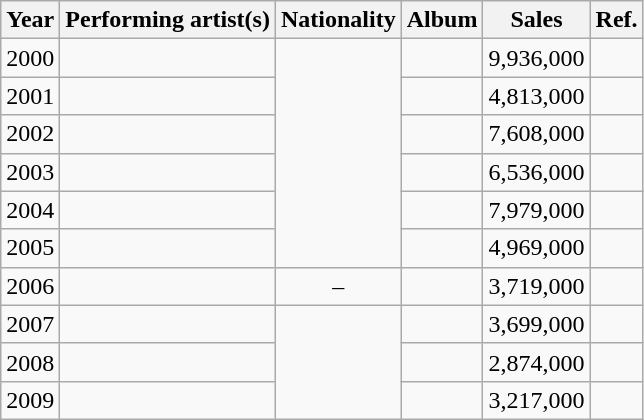<table class="wikitable sortable">
<tr>
<th>Year</th>
<th>Performing artist(s)</th>
<th>Nationality</th>
<th>Album</th>
<th>Sales</th>
<th class=unsortable>Ref.</th>
</tr>
<tr>
<td style="text-align:center;">2000</td>
<td></td>
<td rowspan="6"></td>
<td></td>
<td>9,936,000</td>
<td style="text-align:center;"></td>
</tr>
<tr>
<td style="text-align:center;">2001</td>
<td></td>
<td></td>
<td>4,813,000</td>
<td style="text-align:center;"></td>
</tr>
<tr>
<td style="text-align:center;">2002</td>
<td></td>
<td></td>
<td>7,608,000</td>
<td style="text-align:center;"></td>
</tr>
<tr>
<td style="text-align:center;">2003</td>
<td></td>
<td></td>
<td>6,536,000</td>
<td style="text-align:center;"></td>
</tr>
<tr>
<td style="text-align:center;">2004</td>
<td></td>
<td></td>
<td>7,979,000</td>
<td style="text-align:center;"></td>
</tr>
<tr>
<td style="text-align:center;">2005</td>
<td></td>
<td></td>
<td>4,969,000</td>
<td style="text-align:center;"></td>
</tr>
<tr>
<td style="text-align:center;">2006</td>
<td></td>
<td style="text-align:center;">–</td>
<td></td>
<td>3,719,000</td>
<td style="text-align:center;"></td>
</tr>
<tr>
<td style="text-align:center;">2007</td>
<td></td>
<td rowspan="3"></td>
<td></td>
<td>3,699,000</td>
<td style="text-align:center;"></td>
</tr>
<tr>
<td style="text-align:center;">2008</td>
<td></td>
<td></td>
<td>2,874,000</td>
<td style="text-align:center;"></td>
</tr>
<tr>
<td style="text-align:center;">2009</td>
<td></td>
<td></td>
<td>3,217,000</td>
<td style="text-align:center;"></td>
</tr>
</table>
